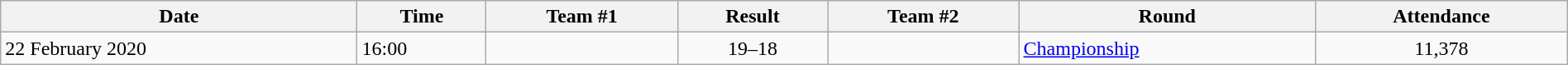<table class="wikitable" style="text-align:left; width:100%;">
<tr>
<th>Date</th>
<th>Time</th>
<th>Team #1</th>
<th>Result</th>
<th>Team #2</th>
<th>Round</th>
<th>Attendance</th>
</tr>
<tr>
<td>22 February 2020</td>
<td>16:00</td>
<td></td>
<td style="text-align:center;">19–18</td>
<td></td>
<td><a href='#'>Championship</a></td>
<td style="text-align:center;">11,378</td>
</tr>
</table>
